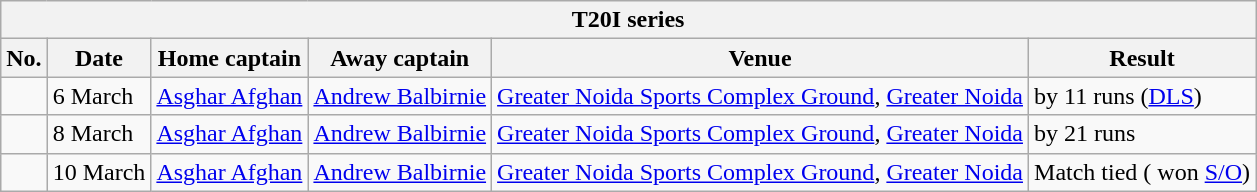<table class="wikitable">
<tr>
<th colspan="9">T20I series</th>
</tr>
<tr>
<th>No.</th>
<th>Date</th>
<th>Home captain</th>
<th>Away captain</th>
<th>Venue</th>
<th>Result</th>
</tr>
<tr>
<td></td>
<td>6 March</td>
<td><a href='#'>Asghar Afghan</a></td>
<td><a href='#'>Andrew Balbirnie</a></td>
<td><a href='#'>Greater Noida Sports Complex Ground</a>, <a href='#'>Greater Noida</a></td>
<td> by 11 runs (<a href='#'>DLS</a>)</td>
</tr>
<tr>
<td></td>
<td>8 March</td>
<td><a href='#'>Asghar Afghan</a></td>
<td><a href='#'>Andrew Balbirnie</a></td>
<td><a href='#'>Greater Noida Sports Complex Ground</a>, <a href='#'>Greater Noida</a></td>
<td> by 21 runs</td>
</tr>
<tr>
<td></td>
<td>10 March</td>
<td><a href='#'>Asghar Afghan</a></td>
<td><a href='#'>Andrew Balbirnie</a></td>
<td><a href='#'>Greater Noida Sports Complex Ground</a>, <a href='#'>Greater Noida</a></td>
<td>Match tied ( won <a href='#'>S/O</a>)</td>
</tr>
</table>
